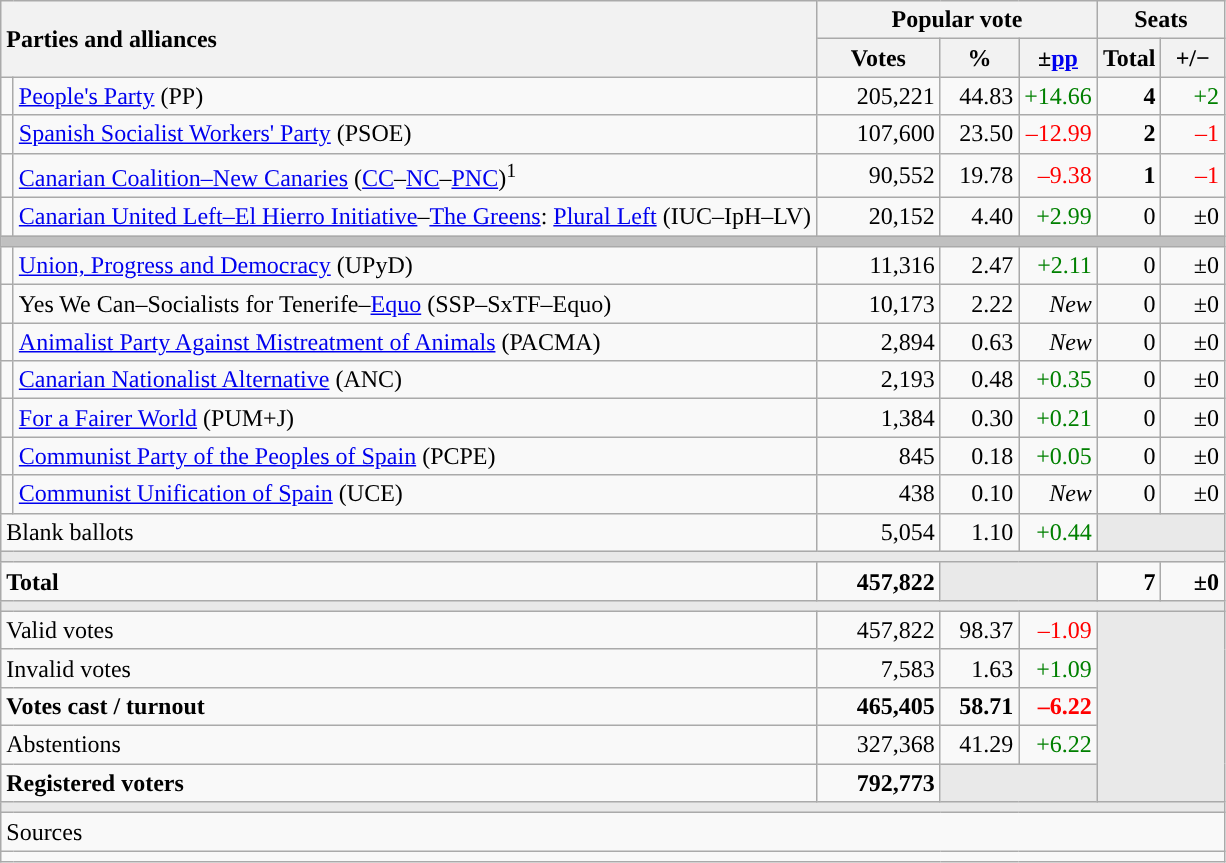<table class="wikitable" style="text-align:right;">
<tr>
<th style="text-align:left;" rowspan="2" colspan="2" width="525">Parties and alliances</th>
<th colspan="3">Popular vote</th>
<th colspan="2">Seats</th>
</tr>
<tr>
<th width="75">Votes</th>
<th width="45">%</th>
<th width="45">±<a href='#'>pp</a></th>
<th width="35">Total</th>
<th width="35">+/−</th>
</tr>
<tr>
<td width="1" style="color:inherit;background:"></td>
<td align="left"><a href='#'>People's Party</a> (PP)</td>
<td>205,221</td>
<td>44.83</td>
<td style="color:green;">+14.66</td>
<td><strong>4</strong></td>
<td style="color:green;">+2</td>
</tr>
<tr>
<td style="color:inherit;background:"></td>
<td align="left"><a href='#'>Spanish Socialist Workers' Party</a> (PSOE)</td>
<td>107,600</td>
<td>23.50</td>
<td style="color:red;">–12.99</td>
<td><strong>2</strong></td>
<td style="color:red;">–1</td>
</tr>
<tr>
<td style="color:inherit;background:"></td>
<td align="left"><a href='#'>Canarian Coalition–New Canaries</a> (<a href='#'>CC</a>–<a href='#'>NC</a>–<a href='#'>PNC</a>)<sup>1</sup></td>
<td>90,552</td>
<td>19.78</td>
<td style="color:red;">–9.38</td>
<td><strong>1</strong></td>
<td style="color:red;">–1</td>
</tr>
<tr>
<td style="color:inherit;background:"></td>
<td align="left"><a href='#'>Canarian United Left–El Hierro Initiative</a>–<a href='#'>The Greens</a>: <a href='#'>Plural Left</a> (IUC–IpH–LV)</td>
<td>20,152</td>
<td>4.40</td>
<td style="color:green;">+2.99</td>
<td>0</td>
<td>±0</td>
</tr>
<tr>
<td colspan="7" bgcolor="#C0C0C0"></td>
</tr>
<tr>
<td style="color:inherit;background:"></td>
<td align="left"><a href='#'>Union, Progress and Democracy</a> (UPyD)</td>
<td>11,316</td>
<td>2.47</td>
<td style="color:green;">+2.11</td>
<td>0</td>
<td>±0</td>
</tr>
<tr>
<td style="color:inherit;background:"></td>
<td align="left">Yes We Can–Socialists for Tenerife–<a href='#'>Equo</a> (SSP–SxTF–Equo)</td>
<td>10,173</td>
<td>2.22</td>
<td><em>New</em></td>
<td>0</td>
<td>±0</td>
</tr>
<tr>
<td style="color:inherit;background:"></td>
<td align="left"><a href='#'>Animalist Party Against Mistreatment of Animals</a> (PACMA)</td>
<td>2,894</td>
<td>0.63</td>
<td><em>New</em></td>
<td>0</td>
<td>±0</td>
</tr>
<tr>
<td style="color:inherit;background:"></td>
<td align="left"><a href='#'>Canarian Nationalist Alternative</a> (ANC)</td>
<td>2,193</td>
<td>0.48</td>
<td style="color:green;">+0.35</td>
<td>0</td>
<td>±0</td>
</tr>
<tr>
<td style="color:inherit;background:"></td>
<td align="left"><a href='#'>For a Fairer World</a> (PUM+J)</td>
<td>1,384</td>
<td>0.30</td>
<td style="color:green;">+0.21</td>
<td>0</td>
<td>±0</td>
</tr>
<tr>
<td style="color:inherit;background:"></td>
<td align="left"><a href='#'>Communist Party of the Peoples of Spain</a> (PCPE)</td>
<td>845</td>
<td>0.18</td>
<td style="color:green;">+0.05</td>
<td>0</td>
<td>±0</td>
</tr>
<tr>
<td style="color:inherit;background:"></td>
<td align="left"><a href='#'>Communist Unification of Spain</a> (UCE)</td>
<td>438</td>
<td>0.10</td>
<td><em>New</em></td>
<td>0</td>
<td>±0</td>
</tr>
<tr>
<td align="left" colspan="2">Blank ballots</td>
<td>5,054</td>
<td>1.10</td>
<td style="color:green;">+0.44</td>
<td bgcolor="#E9E9E9" colspan="2"></td>
</tr>
<tr>
<td colspan="7" bgcolor="#E9E9E9"></td>
</tr>
<tr style="font-weight:bold;">
<td align="left" colspan="2">Total</td>
<td>457,822</td>
<td bgcolor="#E9E9E9" colspan="2"></td>
<td>7</td>
<td>±0</td>
</tr>
<tr>
<td colspan="7" bgcolor="#E9E9E9"></td>
</tr>
<tr>
<td align="left" colspan="2">Valid votes</td>
<td>457,822</td>
<td>98.37</td>
<td style="color:red;">–1.09</td>
<td bgcolor="#E9E9E9" colspan="2" rowspan="5"></td>
</tr>
<tr>
<td align="left" colspan="2">Invalid votes</td>
<td>7,583</td>
<td>1.63</td>
<td style="color:green;">+1.09</td>
</tr>
<tr style="font-weight:bold;">
<td align="left" colspan="2">Votes cast / turnout</td>
<td>465,405</td>
<td>58.71</td>
<td style="color:red;">–6.22</td>
</tr>
<tr>
<td align="left" colspan="2">Abstentions</td>
<td>327,368</td>
<td>41.29</td>
<td style="color:green;">+6.22</td>
</tr>
<tr style="font-weight:bold;">
<td align="left" colspan="2">Registered voters</td>
<td>792,773</td>
<td bgcolor="#E9E9E9" colspan="2"></td>
</tr>
<tr>
<td colspan="7" bgcolor="#E9E9E9"></td>
</tr>
<tr>
<td align="left" colspan="7">Sources</td>
</tr>
<tr>
<td colspan="7" style="text-align:left; max-width:790px;"></td>
</tr>
</table>
